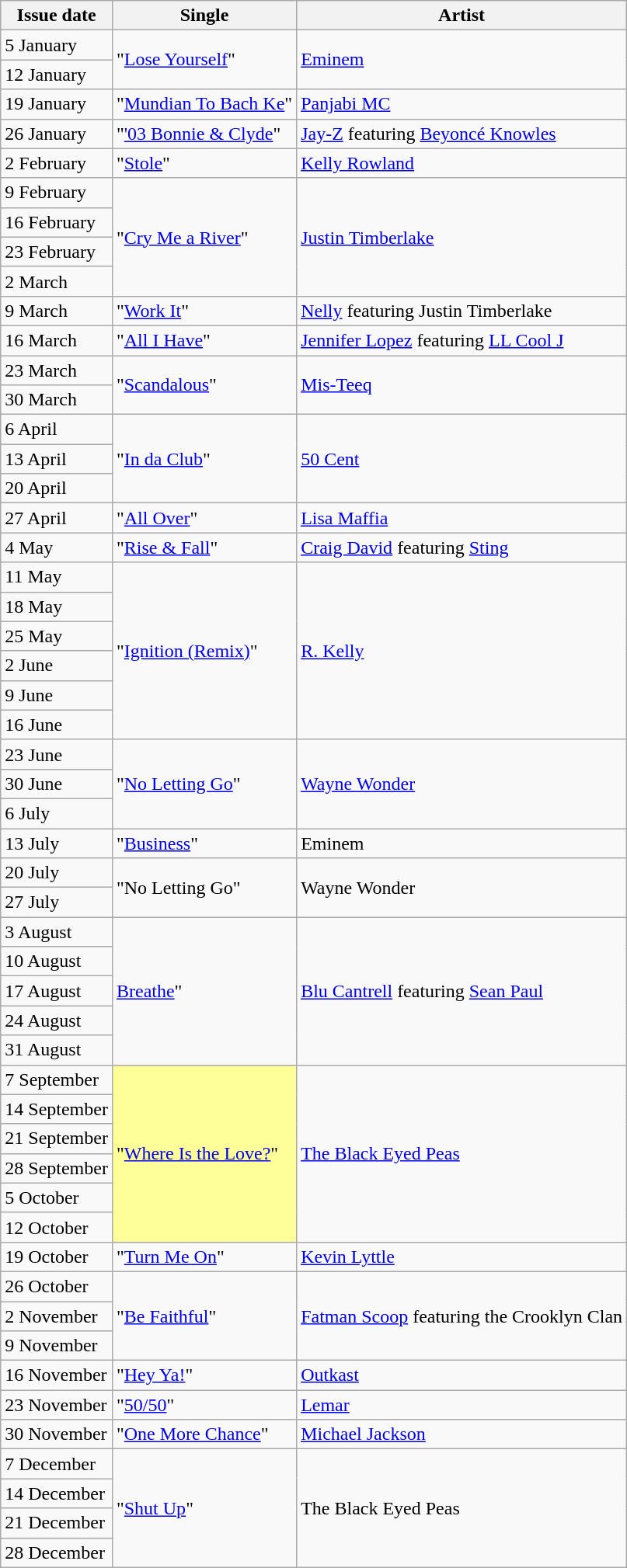<table class="wikitable plainrowheaders">
<tr>
<th scope=col>Issue date</th>
<th scope=col>Single</th>
<th scope=col>Artist</th>
</tr>
<tr>
<td>5 January</td>
<td rowspan="2">"<a href='#'>Lose Yourself</a>"</td>
<td rowspan="2"><a href='#'>Eminem</a></td>
</tr>
<tr>
<td>12 January</td>
</tr>
<tr>
<td>19 January</td>
<td>"<a href='#'>Mundian To Bach Ke</a>"</td>
<td><a href='#'>Panjabi MC</a></td>
</tr>
<tr>
<td>26 January</td>
<td>"<a href='#'>'03 Bonnie & Clyde</a>"</td>
<td><a href='#'>Jay-Z</a> featuring <a href='#'>Beyoncé Knowles</a></td>
</tr>
<tr>
<td>2 February</td>
<td>"<a href='#'>Stole</a>"</td>
<td><a href='#'>Kelly Rowland</a></td>
</tr>
<tr>
<td>9 February</td>
<td rowspan="4">"<a href='#'>Cry Me a River</a>"</td>
<td rowspan="4"><a href='#'>Justin Timberlake</a></td>
</tr>
<tr>
<td>16 February</td>
</tr>
<tr>
<td>23 February</td>
</tr>
<tr>
<td>2 March</td>
</tr>
<tr>
<td>9 March</td>
<td>"<a href='#'>Work It</a>"</td>
<td><a href='#'>Nelly</a> featuring Justin Timberlake</td>
</tr>
<tr>
<td>16 March</td>
<td>"<a href='#'>All I Have</a>"</td>
<td><a href='#'>Jennifer Lopez</a> featuring <a href='#'>LL Cool J</a></td>
</tr>
<tr>
<td>23 March</td>
<td rowspan="2">"<a href='#'>Scandalous</a>"</td>
<td rowspan="2"><a href='#'>Mis-Teeq</a></td>
</tr>
<tr>
<td>30 March</td>
</tr>
<tr>
<td>6 April</td>
<td rowspan="3">"<a href='#'>In da Club</a>"</td>
<td rowspan="3"><a href='#'>50 Cent</a></td>
</tr>
<tr>
<td>13 April</td>
</tr>
<tr>
<td>20 April</td>
</tr>
<tr>
<td>27 April</td>
<td>"<a href='#'>All Over</a>"</td>
<td><a href='#'>Lisa Maffia</a></td>
</tr>
<tr>
<td>4 May</td>
<td>"<a href='#'>Rise & Fall</a>"</td>
<td><a href='#'>Craig David</a> featuring <a href='#'>Sting</a></td>
</tr>
<tr>
<td>11 May </td>
<td rowspan="6">"<a href='#'>Ignition (Remix)</a>"</td>
<td rowspan="6"><a href='#'>R. Kelly</a></td>
</tr>
<tr>
<td>18 May </td>
</tr>
<tr>
<td>25 May </td>
</tr>
<tr>
<td>2 June </td>
</tr>
<tr>
<td>9 June</td>
</tr>
<tr>
<td>16 June</td>
</tr>
<tr>
<td>23 June</td>
<td rowspan="3">"<a href='#'>No Letting Go</a>"</td>
<td rowspan="3"><a href='#'>Wayne Wonder</a></td>
</tr>
<tr>
<td>30 June</td>
</tr>
<tr>
<td>6 July</td>
</tr>
<tr>
<td>13 July</td>
<td>"<a href='#'>Business</a>"</td>
<td>Eminem</td>
</tr>
<tr>
<td>20 July</td>
<td rowspan="2">"No Letting Go"</td>
<td rowspan="2">Wayne Wonder</td>
</tr>
<tr>
<td>27 July</td>
</tr>
<tr>
<td>3 August </td>
<td rowspan="5"><a href='#'>Breathe</a>"</td>
<td rowspan="5"><a href='#'>Blu Cantrell</a> featuring <a href='#'>Sean Paul</a></td>
</tr>
<tr>
<td>10 August </td>
</tr>
<tr>
<td>17 August </td>
</tr>
<tr>
<td>24 August </td>
</tr>
<tr>
<td>31 August</td>
</tr>
<tr>
<td>7 September </td>
<td rowspan="6" bgcolor=#FFFF99>"<a href='#'>Where Is the Love?</a>" </td>
<td rowspan="6"><a href='#'>The Black Eyed Peas</a></td>
</tr>
<tr>
<td>14 September </td>
</tr>
<tr>
<td>21 September </td>
</tr>
<tr>
<td>28 September </td>
</tr>
<tr>
<td>5 October </td>
</tr>
<tr>
<td>12 October </td>
</tr>
<tr>
<td>19 October</td>
<td>"<a href='#'>Turn Me On</a>"</td>
<td><a href='#'>Kevin Lyttle</a></td>
</tr>
<tr>
<td>26 October  </td>
<td rowspan="3">"<a href='#'>Be Faithful</a>"</td>
<td rowspan="3"><a href='#'>Fatman Scoop</a> featuring the Crooklyn Clan</td>
</tr>
<tr>
<td>2 November </td>
</tr>
<tr>
<td>9 November</td>
</tr>
<tr>
<td>16 November</td>
<td>"<a href='#'>Hey Ya!</a>"</td>
<td><a href='#'>Outkast</a></td>
</tr>
<tr>
<td>23 November</td>
<td>"<a href='#'>50/50</a>"</td>
<td><a href='#'>Lemar</a></td>
</tr>
<tr>
<td>30 November</td>
<td>"<a href='#'>One More Chance</a>"</td>
<td><a href='#'>Michael Jackson</a></td>
</tr>
<tr>
<td>7 December</td>
<td rowspan="4">"<a href='#'>Shut Up</a>"</td>
<td rowspan="4">The Black Eyed Peas</td>
</tr>
<tr>
<td>14 December</td>
</tr>
<tr>
<td>21 December</td>
</tr>
<tr>
<td>28 December</td>
</tr>
</table>
